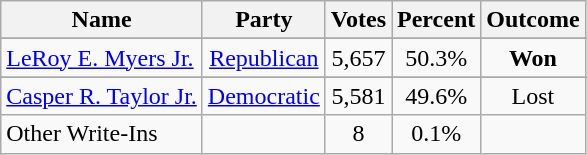<table class=wikitable style="text-align:center">
<tr>
<th>Name</th>
<th>Party</th>
<th>Votes</th>
<th>Percent</th>
<th>Outcome</th>
</tr>
<tr>
</tr>
<tr>
<td align=left><a href='#'>LeRoy E. Myers Jr.</a></td>
<td><a href='#'>Republican</a></td>
<td>5,657</td>
<td>50.3%</td>
<td><strong>Won</strong></td>
</tr>
<tr>
</tr>
<tr>
<td align=left><a href='#'>Casper R. Taylor Jr.</a></td>
<td><a href='#'>Democratic</a></td>
<td>5,581</td>
<td>49.6%</td>
<td>Lost</td>
</tr>
<tr>
<td align=left>Other Write-Ins</td>
<td></td>
<td>8</td>
<td>0.1%</td>
<td></td>
</tr>
</table>
